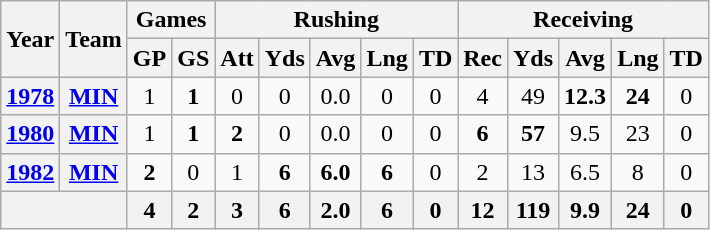<table class="wikitable" style="text-align:center;">
<tr>
<th rowspan="2">Year</th>
<th rowspan="2">Team</th>
<th colspan="2">Games</th>
<th colspan="5">Rushing</th>
<th colspan="5">Receiving</th>
</tr>
<tr>
<th>GP</th>
<th>GS</th>
<th>Att</th>
<th>Yds</th>
<th>Avg</th>
<th>Lng</th>
<th>TD</th>
<th>Rec</th>
<th>Yds</th>
<th>Avg</th>
<th>Lng</th>
<th>TD</th>
</tr>
<tr>
<th><a href='#'>1978</a></th>
<th><a href='#'>MIN</a></th>
<td>1</td>
<td><strong>1</strong></td>
<td>0</td>
<td>0</td>
<td>0.0</td>
<td>0</td>
<td>0</td>
<td>4</td>
<td>49</td>
<td><strong>12.3</strong></td>
<td><strong>24</strong></td>
<td>0</td>
</tr>
<tr>
<th><a href='#'>1980</a></th>
<th><a href='#'>MIN</a></th>
<td>1</td>
<td><strong>1</strong></td>
<td><strong>2</strong></td>
<td>0</td>
<td>0.0</td>
<td>0</td>
<td>0</td>
<td><strong>6</strong></td>
<td><strong>57</strong></td>
<td>9.5</td>
<td>23</td>
<td>0</td>
</tr>
<tr>
<th><a href='#'>1982</a></th>
<th><a href='#'>MIN</a></th>
<td><strong>2</strong></td>
<td>0</td>
<td>1</td>
<td><strong>6</strong></td>
<td><strong>6.0</strong></td>
<td><strong>6</strong></td>
<td>0</td>
<td>2</td>
<td>13</td>
<td>6.5</td>
<td>8</td>
<td>0</td>
</tr>
<tr>
<th colspan="2"></th>
<th>4</th>
<th>2</th>
<th>3</th>
<th>6</th>
<th>2.0</th>
<th>6</th>
<th>0</th>
<th>12</th>
<th>119</th>
<th>9.9</th>
<th>24</th>
<th>0</th>
</tr>
</table>
